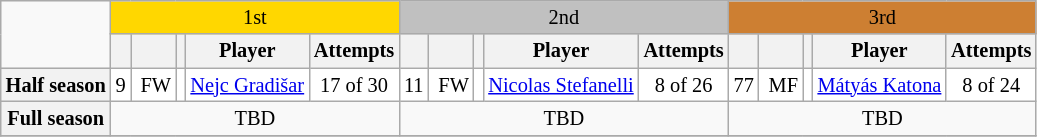<table class="wikitable sortable sticky-header-multi" style="text-align:center; font-size:85%;">
<tr>
<td rowspan="2"></td>
<td bgcolor=gold colspan="5">1st</td>
<td bgcolor=silver colspan="5">2nd</td>
<td bgcolor=#CD7F32 colspan="5">3rd</td>
</tr>
<tr>
<th></th>
<th></th>
<th></th>
<th>Player</th>
<th>Attempts</th>
<th></th>
<th></th>
<th></th>
<th>Player</th>
<th>Attempts</th>
<th></th>
<th></th>
<th></th>
<th>Player</th>
<th>Attempts</th>
</tr>
<tr bgcolor=white>
<th>Half season</th>
<td>9</td>
<td> FW</td>
<td></td>
<td><a href='#'>Nejc Gradišar</a></td>
<td>17 of 30</td>
<td>11</td>
<td> FW</td>
<td></td>
<td><a href='#'>Nicolas Stefanelli</a></td>
<td>8 of 26</td>
<td>77</td>
<td> MF</td>
<td></td>
<td><a href='#'>Mátyás Katona</a></td>
<td>8 of 24</td>
</tr>
<tr>
<th>Full season</th>
<td colspan="5">TBD</td>
<td colspan="5">TBD</td>
<td colspan="5">TBD</td>
</tr>
<tr>
</tr>
</table>
